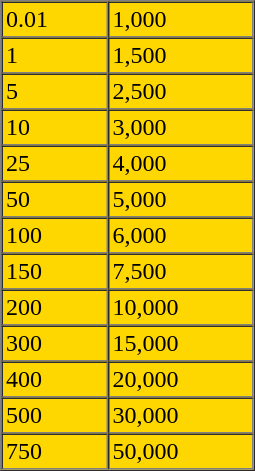<table border="1" cellpadding="2" cellspacing="0" width="170px">
<tr>
<td width=65px bgcolor="gold">0.01</td>
<td bgcolor="gold">1,000</td>
</tr>
<tr>
<td bgcolor="gold">1</td>
<td bgcolor="gold">1,500</td>
</tr>
<tr>
<td bgcolor="gold">5</td>
<td bgcolor="gold">2,500</td>
</tr>
<tr>
<td bgcolor="gold">10</td>
<td bgcolor="gold">3,000</td>
</tr>
<tr>
<td bgcolor="gold">25</td>
<td bgcolor="gold">4,000</td>
</tr>
<tr>
<td bgcolor="gold">50</td>
<td bgcolor="gold">5,000</td>
</tr>
<tr>
<td bgcolor="gold">100</td>
<td bgcolor="gold">6,000</td>
</tr>
<tr>
<td bgcolor="gold">150</td>
<td bgcolor="gold">7,500</td>
</tr>
<tr>
<td bgcolor="gold">200</td>
<td bgcolor="gold">10,000</td>
</tr>
<tr>
<td bgcolor="gold">300</td>
<td bgcolor="gold">15,000</td>
</tr>
<tr>
<td bgcolor="gold">400</td>
<td bgcolor="gold">20,000</td>
</tr>
<tr>
<td bgcolor="gold">500</td>
<td bgcolor="gold">30,000</td>
</tr>
<tr>
<td bgcolor="gold">750</td>
<td bgcolor="gold">50,000</td>
</tr>
</table>
